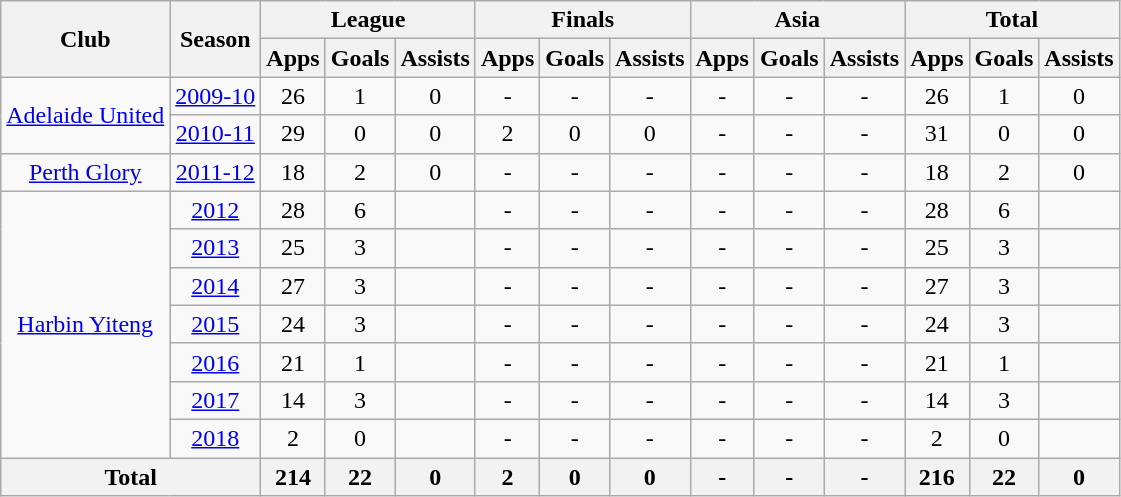<table class="wikitable" style="text-align: center;">
<tr>
<th rowspan="2">Club</th>
<th rowspan="2">Season</th>
<th colspan="3">League</th>
<th colspan="3">Finals</th>
<th colspan="3">Asia</th>
<th colspan="3">Total</th>
</tr>
<tr>
<th>Apps</th>
<th>Goals</th>
<th>Assists</th>
<th>Apps</th>
<th>Goals</th>
<th>Assists</th>
<th>Apps</th>
<th>Goals</th>
<th>Assists</th>
<th>Apps</th>
<th>Goals</th>
<th>Assists</th>
</tr>
<tr>
<td rowspan="2" valign="center"><a href='#'>Adelaide United</a></td>
<td><a href='#'>2009-10</a></td>
<td>26</td>
<td>1</td>
<td>0</td>
<td>-</td>
<td>-</td>
<td>-</td>
<td>-</td>
<td>-</td>
<td>-</td>
<td>26</td>
<td>1</td>
<td>0</td>
</tr>
<tr>
<td><a href='#'>2010-11</a></td>
<td>29</td>
<td>0</td>
<td>0</td>
<td>2</td>
<td>0</td>
<td>0</td>
<td>-</td>
<td>-</td>
<td>-</td>
<td>31</td>
<td>0</td>
<td>0</td>
</tr>
<tr>
<td rowspan="1" valign="center"><a href='#'>Perth Glory</a></td>
<td><a href='#'>2011-12</a></td>
<td>18</td>
<td>2</td>
<td>0</td>
<td>-</td>
<td>-</td>
<td>-</td>
<td>-</td>
<td>-</td>
<td>-</td>
<td>18</td>
<td>2</td>
<td>0</td>
</tr>
<tr>
<td rowspan="7" valign="center"><a href='#'>Harbin Yiteng</a></td>
<td><a href='#'>2012</a></td>
<td>28</td>
<td>6</td>
<td></td>
<td>-</td>
<td>-</td>
<td>-</td>
<td>-</td>
<td>-</td>
<td>-</td>
<td>28</td>
<td>6</td>
<td></td>
</tr>
<tr>
<td><a href='#'>2013</a></td>
<td>25</td>
<td>3</td>
<td></td>
<td>-</td>
<td>-</td>
<td>-</td>
<td>-</td>
<td>-</td>
<td>-</td>
<td>25</td>
<td>3</td>
<td></td>
</tr>
<tr>
<td><a href='#'>2014</a></td>
<td>27</td>
<td>3</td>
<td></td>
<td>-</td>
<td>-</td>
<td>-</td>
<td>-</td>
<td>-</td>
<td>-</td>
<td>27</td>
<td>3</td>
<td></td>
</tr>
<tr>
<td><a href='#'>2015</a></td>
<td>24</td>
<td>3</td>
<td></td>
<td>-</td>
<td>-</td>
<td>-</td>
<td>-</td>
<td>-</td>
<td>-</td>
<td>24</td>
<td>3</td>
<td></td>
</tr>
<tr>
<td><a href='#'>2016</a></td>
<td>21</td>
<td>1</td>
<td></td>
<td>-</td>
<td>-</td>
<td>-</td>
<td>-</td>
<td>-</td>
<td>-</td>
<td>21</td>
<td>1</td>
<td></td>
</tr>
<tr>
<td><a href='#'>2017</a></td>
<td>14</td>
<td>3</td>
<td></td>
<td>-</td>
<td>-</td>
<td>-</td>
<td>-</td>
<td>-</td>
<td>-</td>
<td>14</td>
<td>3</td>
<td></td>
</tr>
<tr>
<td><a href='#'>2018</a></td>
<td>2</td>
<td>0</td>
<td></td>
<td>-</td>
<td>-</td>
<td>-</td>
<td>-</td>
<td>-</td>
<td>-</td>
<td>2</td>
<td>0</td>
<td></td>
</tr>
<tr>
<th colspan="2">Total</th>
<th>214</th>
<th>22</th>
<th>0</th>
<th>2</th>
<th>0</th>
<th>0</th>
<th>-</th>
<th>-</th>
<th>-</th>
<th>216</th>
<th>22</th>
<th>0</th>
</tr>
</table>
